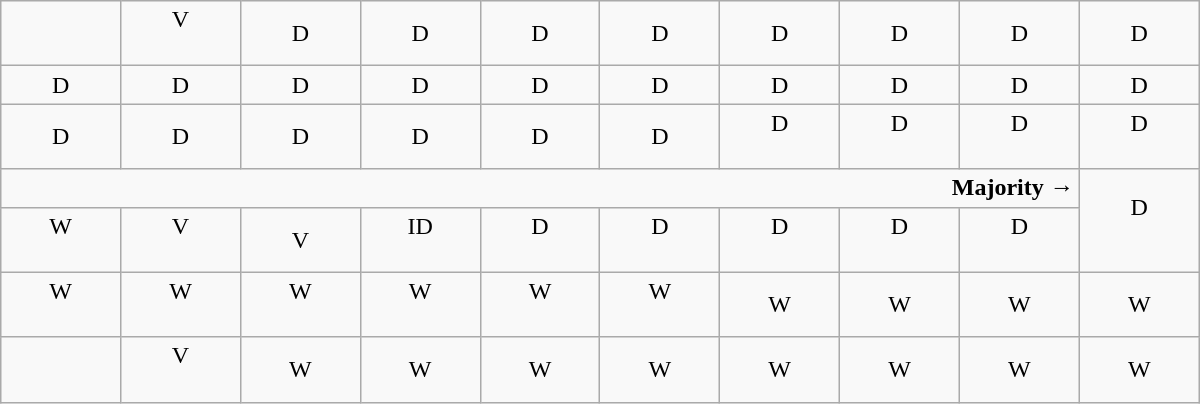<table class="wikitable" style="text-align:center; width:800px">
<tr>
<td> </td>
<td>V<br><br></td>
<td>D</td>
<td>D</td>
<td>D</td>
<td>D</td>
<td>D</td>
<td>D</td>
<td>D</td>
<td>D</td>
</tr>
<tr>
<td width=50px >D</td>
<td width=50px >D</td>
<td width=50px >D</td>
<td width=50px >D</td>
<td width=50px >D</td>
<td width=50px >D</td>
<td width=50px >D</td>
<td width=50px >D</td>
<td width=50px >D</td>
<td width=50px >D</td>
</tr>
<tr>
<td>D</td>
<td>D</td>
<td>D</td>
<td>D</td>
<td>D</td>
<td>D</td>
<td>D<br><br></td>
<td>D<br><br></td>
<td>D<br><br></td>
<td>D<br><br></td>
</tr>
<tr>
<td colspan=9 style="text-align:right"><strong>Majority →</strong></td>
<td rowspan=2 >D<br><br></td>
</tr>
<tr>
<td>W<br><br></td>
<td>V<br><br></td>
<td>V</td>
<td>ID<br><br></td>
<td>D<br><br></td>
<td>D<br><br></td>
<td>D<br><br></td>
<td>D<br><br></td>
<td>D<br><br></td>
</tr>
<tr>
<td>W<br><br></td>
<td>W<br><br></td>
<td>W<br><br></td>
<td>W<br><br></td>
<td>W<br><br></td>
<td>W<br><br></td>
<td>W</td>
<td>W</td>
<td>W</td>
<td>W</td>
</tr>
<tr>
<td> </td>
<td>V<br><br></td>
<td>W</td>
<td>W</td>
<td>W</td>
<td>W</td>
<td>W</td>
<td>W</td>
<td>W</td>
<td>W</td>
</tr>
</table>
